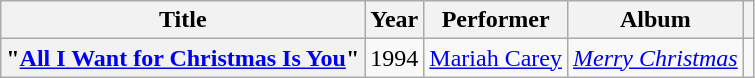<table class="wikitable plainrowheaders sortable" style="margin-right: 0;">
<tr>
<th scope="col">Title</th>
<th scope="col">Year</th>
<th scope="col">Performer</th>
<th scope="col">Album</th>
<th scope="col" class="unsortable"></th>
</tr>
<tr>
<th scope="row">"<a href='#'>All I Want for Christmas Is You</a>"</th>
<td>1994</td>
<td><a href='#'>Mariah Carey</a></td>
<td><em><a href='#'>Merry Christmas</a></em></td>
<td></td>
</tr>
</table>
